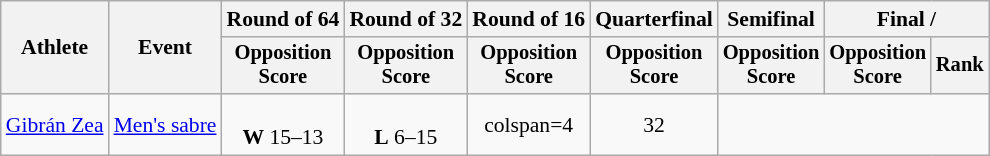<table class="wikitable" style="font-size:90%">
<tr>
<th rowspan="2">Athlete</th>
<th rowspan="2">Event</th>
<th>Round of 64</th>
<th>Round of 32</th>
<th>Round of 16</th>
<th>Quarterfinal</th>
<th>Semifinal</th>
<th colspan=2>Final / </th>
</tr>
<tr style="font-size:95%">
<th>Opposition <br> Score</th>
<th>Opposition <br> Score</th>
<th>Opposition <br> Score</th>
<th>Opposition <br> Score</th>
<th>Opposition <br> Score</th>
<th>Opposition <br> Score</th>
<th>Rank</th>
</tr>
<tr align=center>
<td align=left><a href='#'>Gibrán Zea</a></td>
<td align=left><a href='#'>Men's sabre</a></td>
<td><br><strong>W</strong> 15–13</td>
<td><br><strong>L</strong> 6–15</td>
<td>colspan=4</td>
<td>32</td>
</tr>
</table>
